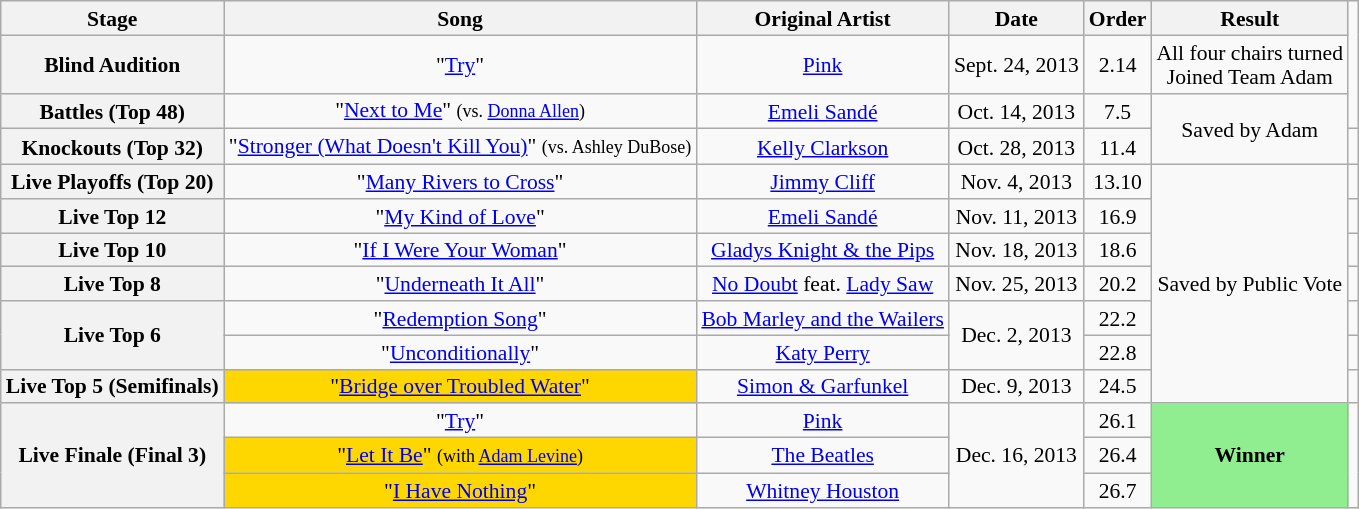<table class="wikitable" style="text-align:center; font-size:90%; line-height:16px;">
<tr>
<th scope="col">Stage</th>
<th scope="col">Song</th>
<th scope="col">Original Artist</th>
<th scope="col">Date</th>
<th scope="col">Order</th>
<th scope="col">Result</th>
</tr>
<tr>
<th scope="row">Blind Audition</th>
<td>"<a href='#'>Try</a>"</td>
<td><a href='#'>Pink</a></td>
<td>Sept. 24, 2013</td>
<td>2.14</td>
<td>All four chairs turned<br>Joined Team Adam</td>
</tr>
<tr>
<th scope="row">Battles (Top 48)</th>
<td>"<a href='#'>Next to Me</a>" <small>(vs. <a href='#'>Donna Allen</a>)</small></td>
<td><a href='#'>Emeli Sandé</a></td>
<td>Oct. 14, 2013</td>
<td>7.5</td>
<td rowspan=2>Saved by Adam</td>
</tr>
<tr>
<th scope="row">Knockouts (Top 32)</th>
<td>"<a href='#'>Stronger (What Doesn't Kill You)</a>" <small>(vs. Ashley DuBose)</small></td>
<td><a href='#'>Kelly Clarkson</a></td>
<td>Oct. 28, 2013</td>
<td>11.4</td>
<td></td>
</tr>
<tr>
<th scope="row">Live Playoffs (Top 20)</th>
<td>"<a href='#'>Many Rivers to Cross</a>"</td>
<td><a href='#'>Jimmy Cliff</a></td>
<td>Nov. 4, 2013</td>
<td>13.10</td>
<td rowspan=7>Saved by Public Vote</td>
</tr>
<tr>
<th scope="row">Live Top 12</th>
<td>"<a href='#'>My Kind of Love</a>"</td>
<td><a href='#'>Emeli Sandé</a></td>
<td>Nov. 11, 2013</td>
<td>16.9</td>
<td></td>
</tr>
<tr>
<th scope="row">Live Top 10</th>
<td>"<a href='#'>If I Were Your Woman</a>"</td>
<td><a href='#'>Gladys Knight & the Pips</a></td>
<td>Nov. 18, 2013</td>
<td>18.6</td>
<td></td>
</tr>
<tr>
<th scope="row">Live Top 8</th>
<td>"<a href='#'>Underneath It All</a>"</td>
<td><a href='#'>No Doubt</a> feat. <a href='#'>Lady Saw</a></td>
<td>Nov. 25, 2013</td>
<td>20.2</td>
<td></td>
</tr>
<tr>
<th scope="row" rowspan="2">Live Top 6</th>
<td>"<a href='#'>Redemption Song</a>"</td>
<td><a href='#'>Bob Marley and the Wailers</a></td>
<td rowspan="2">Dec. 2, 2013</td>
<td>22.2</td>
<td></td>
</tr>
<tr>
<td>"<a href='#'>Unconditionally</a>"</td>
<td><a href='#'>Katy Perry</a></td>
<td>22.8</td>
</tr>
<tr>
<th scope="row">Live Top 5 (Semifinals)</th>
<td style="background:gold;">"<a href='#'>Bridge over Troubled Water</a>"</td>
<td><a href='#'>Simon & Garfunkel</a></td>
<td>Dec. 9, 2013</td>
<td>24.5</td>
<td></td>
</tr>
<tr>
<th scope="row" rowspan="3">Live Finale (Final 3)</th>
<td>"<a href='#'>Try</a>"</td>
<td><a href='#'>Pink</a></td>
<td rowspan="3">Dec. 16, 2013</td>
<td>26.1</td>
<td style="background:lightgreen;"  rowspan="3"><strong>Winner</strong></td>
</tr>
<tr>
<td style="background:gold;">"<a href='#'>Let It Be</a>" <small>(with <a href='#'>Adam Levine</a>) </small></td>
<td><a href='#'>The Beatles</a></td>
<td>26.4</td>
</tr>
<tr>
<td style="background:gold;">"<a href='#'>I Have Nothing</a>"</td>
<td><a href='#'>Whitney Houston</a></td>
<td>26.7</td>
</tr>
</table>
